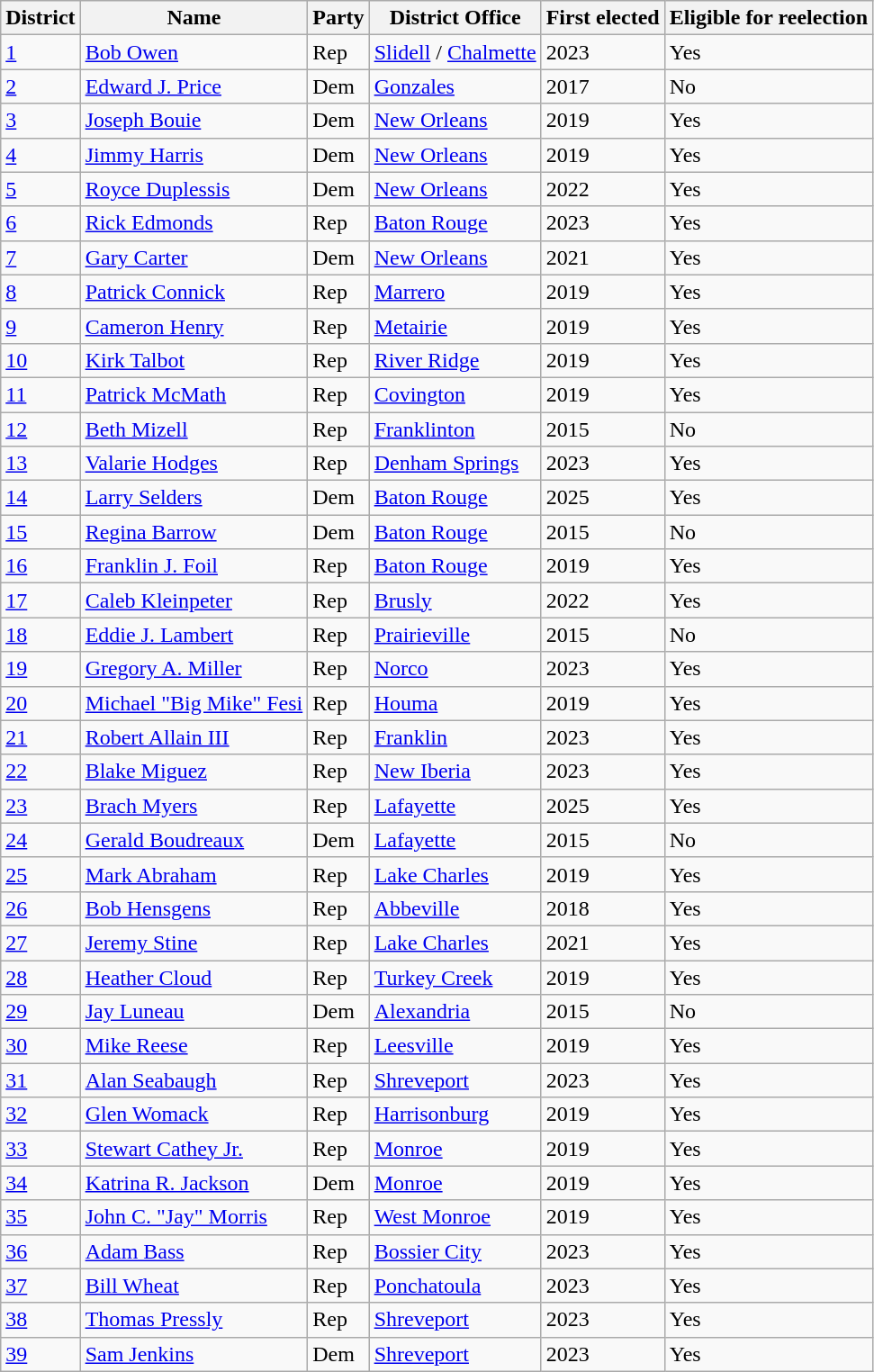<table class="wikitable sortable">
<tr>
<th>District</th>
<th>Name</th>
<th>Party</th>
<th>District Office</th>
<th>First elected</th>
<th>Eligible for reelection</th>
</tr>
<tr>
<td><a href='#'>1</a></td>
<td><a href='#'>Bob Owen</a></td>
<td>Rep</td>
<td><a href='#'>Slidell</a> / <a href='#'>Chalmette</a></td>
<td>2023</td>
<td>Yes</td>
</tr>
<tr>
<td><a href='#'>2</a></td>
<td><a href='#'>Edward J. Price</a></td>
<td>Dem</td>
<td><a href='#'>Gonzales</a></td>
<td>2017</td>
<td>No</td>
</tr>
<tr>
<td><a href='#'>3</a></td>
<td><a href='#'>Joseph Bouie</a></td>
<td>Dem</td>
<td><a href='#'>New Orleans</a></td>
<td>2019</td>
<td>Yes</td>
</tr>
<tr>
<td><a href='#'>4</a></td>
<td><a href='#'>Jimmy Harris</a></td>
<td>Dem</td>
<td><a href='#'>New Orleans</a></td>
<td>2019</td>
<td>Yes</td>
</tr>
<tr>
<td><a href='#'>5</a></td>
<td><a href='#'>Royce Duplessis</a></td>
<td>Dem</td>
<td><a href='#'>New Orleans</a></td>
<td>2022</td>
<td>Yes</td>
</tr>
<tr>
<td><a href='#'>6</a></td>
<td><a href='#'>Rick Edmonds</a></td>
<td>Rep</td>
<td><a href='#'>Baton Rouge</a></td>
<td>2023</td>
<td>Yes</td>
</tr>
<tr>
<td><a href='#'>7</a></td>
<td><a href='#'>Gary Carter</a></td>
<td>Dem</td>
<td><a href='#'>New Orleans</a></td>
<td>2021</td>
<td>Yes</td>
</tr>
<tr>
<td><a href='#'>8</a></td>
<td><a href='#'>Patrick Connick</a></td>
<td>Rep</td>
<td><a href='#'>Marrero</a></td>
<td>2019</td>
<td>Yes</td>
</tr>
<tr>
<td><a href='#'>9</a></td>
<td><a href='#'>Cameron Henry</a></td>
<td>Rep</td>
<td><a href='#'>Metairie</a></td>
<td>2019</td>
<td>Yes</td>
</tr>
<tr>
<td><a href='#'>10</a></td>
<td><a href='#'>Kirk Talbot</a></td>
<td>Rep</td>
<td><a href='#'>River Ridge</a></td>
<td>2019</td>
<td>Yes</td>
</tr>
<tr>
<td><a href='#'>11</a></td>
<td><a href='#'>Patrick McMath</a></td>
<td>Rep</td>
<td><a href='#'>Covington</a></td>
<td>2019</td>
<td>Yes</td>
</tr>
<tr>
<td><a href='#'>12</a></td>
<td><a href='#'>Beth Mizell</a></td>
<td>Rep</td>
<td><a href='#'>Franklinton</a></td>
<td>2015</td>
<td>No</td>
</tr>
<tr>
<td><a href='#'>13</a></td>
<td><a href='#'>Valarie Hodges</a></td>
<td>Rep</td>
<td><a href='#'>Denham Springs</a></td>
<td>2023</td>
<td>Yes</td>
</tr>
<tr>
<td><a href='#'>14</a></td>
<td><a href='#'>Larry Selders</a></td>
<td>Dem</td>
<td><a href='#'>Baton Rouge</a></td>
<td>2025</td>
<td>Yes</td>
</tr>
<tr>
<td><a href='#'>15</a></td>
<td><a href='#'>Regina Barrow</a></td>
<td>Dem</td>
<td><a href='#'>Baton Rouge</a></td>
<td>2015</td>
<td>No</td>
</tr>
<tr>
<td><a href='#'>16</a></td>
<td><a href='#'>Franklin J. Foil</a></td>
<td>Rep</td>
<td><a href='#'>Baton Rouge</a></td>
<td>2019</td>
<td>Yes</td>
</tr>
<tr>
<td><a href='#'>17</a></td>
<td><a href='#'>Caleb Kleinpeter</a></td>
<td>Rep</td>
<td><a href='#'>Brusly</a></td>
<td>2022</td>
<td>Yes</td>
</tr>
<tr>
<td><a href='#'>18</a></td>
<td><a href='#'>Eddie J. Lambert</a></td>
<td>Rep</td>
<td><a href='#'>Prairieville</a></td>
<td>2015</td>
<td>No</td>
</tr>
<tr>
<td><a href='#'>19</a></td>
<td><a href='#'>Gregory A. Miller</a></td>
<td>Rep</td>
<td><a href='#'>Norco</a></td>
<td>2023</td>
<td>Yes</td>
</tr>
<tr>
<td><a href='#'>20</a></td>
<td><a href='#'>Michael "Big Mike" Fesi</a></td>
<td>Rep</td>
<td><a href='#'>Houma</a></td>
<td>2019</td>
<td>Yes</td>
</tr>
<tr>
<td><a href='#'>21</a></td>
<td><a href='#'>Robert Allain III</a></td>
<td>Rep</td>
<td><a href='#'>Franklin</a></td>
<td>2023</td>
<td>Yes</td>
</tr>
<tr>
<td><a href='#'>22</a></td>
<td><a href='#'>Blake Miguez</a></td>
<td>Rep</td>
<td><a href='#'>New Iberia</a></td>
<td>2023</td>
<td>Yes</td>
</tr>
<tr>
<td><a href='#'>23</a></td>
<td><a href='#'>Brach Myers</a></td>
<td>Rep</td>
<td><a href='#'>Lafayette</a></td>
<td>2025</td>
<td>Yes</td>
</tr>
<tr>
<td><a href='#'>24</a></td>
<td><a href='#'>Gerald Boudreaux</a></td>
<td>Dem</td>
<td><a href='#'>Lafayette</a></td>
<td>2015</td>
<td>No</td>
</tr>
<tr>
<td><a href='#'>25</a></td>
<td><a href='#'>Mark Abraham</a></td>
<td>Rep</td>
<td><a href='#'>Lake Charles</a></td>
<td>2019</td>
<td>Yes</td>
</tr>
<tr>
<td><a href='#'>26</a></td>
<td><a href='#'>Bob Hensgens</a></td>
<td>Rep</td>
<td><a href='#'>Abbeville</a></td>
<td>2018</td>
<td>Yes</td>
</tr>
<tr>
<td><a href='#'>27</a></td>
<td><a href='#'>Jeremy Stine</a></td>
<td>Rep</td>
<td><a href='#'>Lake Charles</a></td>
<td>2021</td>
<td>Yes</td>
</tr>
<tr>
<td><a href='#'>28</a></td>
<td><a href='#'>Heather Cloud</a></td>
<td>Rep</td>
<td><a href='#'>Turkey Creek</a></td>
<td>2019</td>
<td>Yes</td>
</tr>
<tr>
<td><a href='#'>29</a></td>
<td><a href='#'>Jay Luneau</a></td>
<td>Dem</td>
<td><a href='#'>Alexandria</a></td>
<td>2015</td>
<td>No</td>
</tr>
<tr>
<td><a href='#'>30</a></td>
<td><a href='#'>Mike Reese</a></td>
<td>Rep</td>
<td><a href='#'>Leesville</a></td>
<td>2019</td>
<td>Yes</td>
</tr>
<tr>
<td><a href='#'>31</a></td>
<td><a href='#'>Alan Seabaugh</a></td>
<td>Rep</td>
<td><a href='#'>Shreveport</a></td>
<td>2023</td>
<td>Yes</td>
</tr>
<tr>
<td><a href='#'>32</a></td>
<td><a href='#'>Glen Womack</a></td>
<td>Rep</td>
<td><a href='#'>Harrisonburg</a></td>
<td>2019</td>
<td>Yes</td>
</tr>
<tr>
<td><a href='#'>33</a></td>
<td><a href='#'>Stewart Cathey Jr.</a></td>
<td>Rep</td>
<td><a href='#'>Monroe</a></td>
<td>2019</td>
<td>Yes</td>
</tr>
<tr>
<td><a href='#'>34</a></td>
<td><a href='#'>Katrina R. Jackson</a></td>
<td>Dem</td>
<td><a href='#'>Monroe</a></td>
<td>2019</td>
<td>Yes</td>
</tr>
<tr>
<td><a href='#'>35</a></td>
<td><a href='#'>John C. "Jay" Morris</a></td>
<td>Rep</td>
<td><a href='#'>West Monroe</a></td>
<td>2019</td>
<td>Yes</td>
</tr>
<tr>
<td><a href='#'>36</a></td>
<td><a href='#'>Adam Bass</a></td>
<td>Rep</td>
<td><a href='#'>Bossier City</a></td>
<td>2023</td>
<td>Yes</td>
</tr>
<tr>
<td><a href='#'>37</a></td>
<td><a href='#'>Bill Wheat</a></td>
<td>Rep</td>
<td><a href='#'>Ponchatoula</a></td>
<td>2023</td>
<td>Yes</td>
</tr>
<tr>
<td><a href='#'>38</a></td>
<td><a href='#'>Thomas Pressly</a></td>
<td>Rep</td>
<td><a href='#'>Shreveport</a></td>
<td>2023</td>
<td>Yes</td>
</tr>
<tr>
<td><a href='#'>39</a></td>
<td><a href='#'>Sam Jenkins</a></td>
<td>Dem</td>
<td><a href='#'>Shreveport</a></td>
<td>2023</td>
<td>Yes</td>
</tr>
</table>
